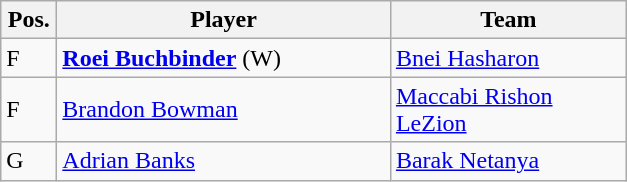<table class="wikitable">
<tr>
<th width=30>Pos.</th>
<th width=215>Player</th>
<th width=150>Team</th>
</tr>
<tr>
<td>F</td>
<td> <strong><a href='#'>Roei Buchbinder</a></strong> (W)</td>
<td><a href='#'>Bnei Hasharon</a></td>
</tr>
<tr>
<td>F</td>
<td> <a href='#'>Brandon Bowman</a></td>
<td><a href='#'>Maccabi Rishon LeZion</a></td>
</tr>
<tr>
<td>G</td>
<td> <a href='#'>Adrian Banks</a></td>
<td><a href='#'>Barak Netanya</a></td>
</tr>
</table>
